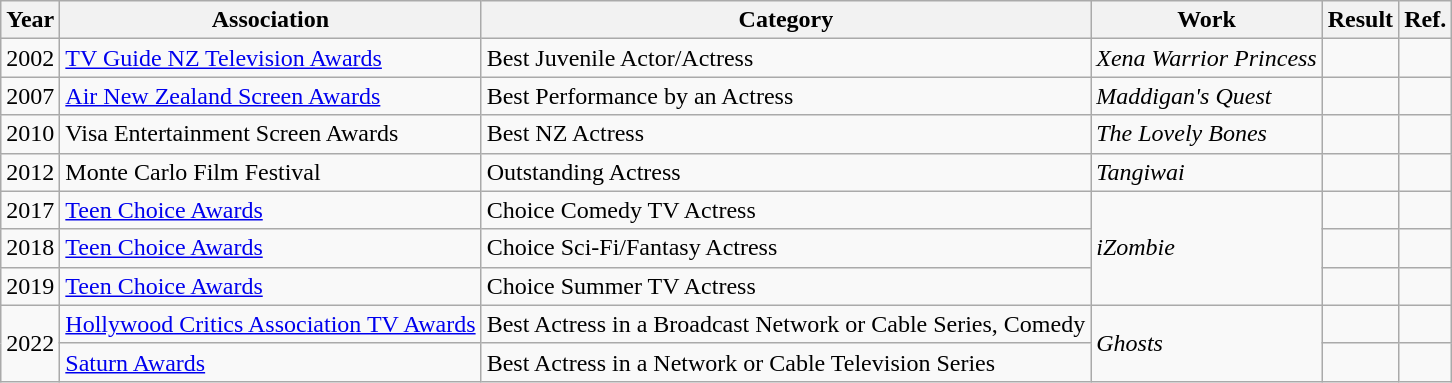<table class="wikitable sortable">
<tr>
<th>Year</th>
<th>Association</th>
<th>Category</th>
<th>Work</th>
<th>Result</th>
<th class="unsortable">Ref.</th>
</tr>
<tr>
<td>2002</td>
<td><a href='#'>TV Guide NZ Television Awards</a></td>
<td>Best Juvenile Actor/Actress</td>
<td><em>Xena Warrior Princess</em></td>
<td></td>
<td style="text-align:center;"></td>
</tr>
<tr>
<td>2007</td>
<td><a href='#'>Air New Zealand Screen Awards</a></td>
<td>Best Performance by an Actress</td>
<td><em>Maddigan's Quest</em></td>
<td></td>
<td style="text-align:center;"></td>
</tr>
<tr>
<td>2010</td>
<td>Visa Entertainment Screen Awards</td>
<td>Best NZ Actress</td>
<td><em>The Lovely Bones</em></td>
<td></td>
<td style="text-align:center;"></td>
</tr>
<tr>
<td>2012</td>
<td>Monte Carlo Film Festival</td>
<td>Outstanding Actress</td>
<td><em>Tangiwai</em></td>
<td></td>
<td style="text-align:center;"></td>
</tr>
<tr>
<td>2017</td>
<td><a href='#'>Teen Choice Awards</a></td>
<td>Choice Comedy TV Actress</td>
<td rowspan=3><em>iZombie</em></td>
<td></td>
<td style="text-align:center;"></td>
</tr>
<tr>
<td>2018</td>
<td><a href='#'>Teen Choice Awards</a></td>
<td>Choice Sci-Fi/Fantasy Actress</td>
<td></td>
<td style="text-align:center;"></td>
</tr>
<tr>
<td>2019</td>
<td><a href='#'>Teen Choice Awards</a></td>
<td>Choice Summer TV Actress</td>
<td></td>
<td style="text-align:center;"></td>
</tr>
<tr>
<td rowspan="2">2022</td>
<td><a href='#'>Hollywood Critics Association TV Awards</a></td>
<td>Best Actress in a Broadcast Network or Cable Series, Comedy</td>
<td rowspan="2"><em>Ghosts</em></td>
<td></td>
<td style="text-align:center;"></td>
</tr>
<tr>
<td><a href='#'>Saturn Awards</a></td>
<td>Best Actress in a Network or Cable Television Series</td>
<td></td>
<td style="text-align:center;"></td>
</tr>
</table>
